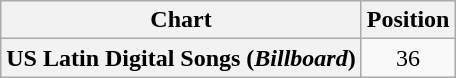<table class="wikitable plainrowheaders">
<tr>
<th>Chart</th>
<th>Position</th>
</tr>
<tr>
<th scope="row">US Latin Digital Songs (<em>Billboard</em>)</th>
<td align="center">36</td>
</tr>
</table>
